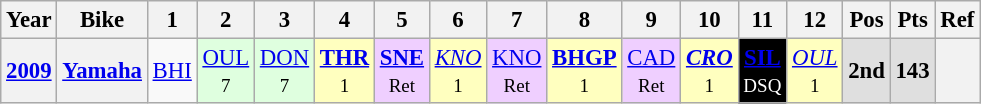<table class="wikitable" style="text-align:center; font-size:95%">
<tr>
<th valign="middle">Year</th>
<th valign="middle">Bike</th>
<th>1</th>
<th>2</th>
<th>3</th>
<th>4</th>
<th>5</th>
<th>6</th>
<th>7</th>
<th>8</th>
<th>9</th>
<th>10</th>
<th>11</th>
<th>12</th>
<th>Pos</th>
<th>Pts</th>
<th>Ref</th>
</tr>
<tr>
<th><a href='#'>2009</a></th>
<th><a href='#'>Yamaha</a></th>
<td><a href='#'>BHI</a></td>
<td style="background:#DFFFDF;"><a href='#'>OUL</a><br><small>7</small></td>
<td style="background:#DFFFDF;"><a href='#'>DON</a><br><small>7</small></td>
<td style="background:#FFFFBF;"><strong><a href='#'>THR</a></strong><br><small>1</small></td>
<td style="background:#EFCFFF;"><strong><a href='#'>SNE</a></strong><br><small>Ret</small></td>
<td style="background:#FFFFBF;"><em><a href='#'>KNO</a></em><br><small>1</small></td>
<td style="background:#EFCFFF;"><a href='#'>KNO</a><br><small>Ret</small></td>
<td style="background:#FFFFBF;"><strong><a href='#'>BHGP</a></strong><br><small>1</small></td>
<td style="background:#EFCFFF;"><a href='#'>CAD</a><br><small>Ret</small></td>
<td style="background:#FFFFBF;"><strong><em><a href='#'>CRO</a></em></strong><br><small>1</small></td>
<td style="background:black; color:white;"><strong><a href='#'>SIL</a></strong><br><small>DSQ</small></td>
<td style="background:#FFFFBF;"><em><a href='#'>OUL</a></em><br><small>1</small></td>
<td style="background:#DFDFDF;"><strong>2nd</strong></td>
<td style="background:#DFDFDF;"><strong>143</strong></td>
<th></th>
</tr>
</table>
